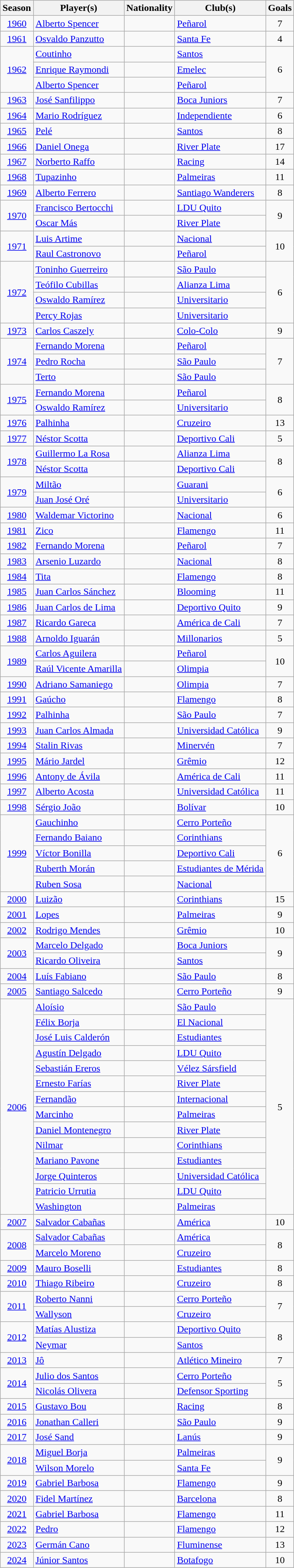<table class="wikitable sortable">
<tr>
<th scope="col">Season</th>
<th scope="col">Player(s)</th>
<th scope="col">Nationality</th>
<th scope="col">Club(s)</th>
<th scope="col">Goals</th>
</tr>
<tr>
<td style="text-align:center"><a href='#'>1960</a></td>
<td><a href='#'>Alberto Spencer</a></td>
<td></td>
<td> <a href='#'>Peñarol</a></td>
<td align="center">7</td>
</tr>
<tr>
<td style="text-align:center"><a href='#'>1961</a></td>
<td><a href='#'>Osvaldo Panzutto</a></td>
<td></td>
<td> <a href='#'>Santa Fe</a></td>
<td align="center">4</td>
</tr>
<tr>
<td rowspan=3 style="text-align:center"><a href='#'>1962</a></td>
<td><a href='#'>Coutinho</a></td>
<td></td>
<td> <a href='#'>Santos</a></td>
<td rowspan=3 align="center">6</td>
</tr>
<tr>
<td><a href='#'>Enrique Raymondi</a></td>
<td></td>
<td> <a href='#'>Emelec</a></td>
</tr>
<tr>
<td><a href='#'>Alberto Spencer</a></td>
<td></td>
<td> <a href='#'>Peñarol</a></td>
</tr>
<tr>
<td style="text-align:center"><a href='#'>1963</a></td>
<td><a href='#'>José Sanfilippo</a></td>
<td></td>
<td> <a href='#'>Boca Juniors</a></td>
<td align="center">7</td>
</tr>
<tr>
<td style="text-align:center"><a href='#'>1964</a></td>
<td><a href='#'>Mario Rodríguez</a></td>
<td></td>
<td> <a href='#'>Independiente</a></td>
<td align="center">6</td>
</tr>
<tr>
<td style="text-align:center"><a href='#'>1965</a></td>
<td><a href='#'>Pelé</a></td>
<td></td>
<td> <a href='#'>Santos</a></td>
<td align="center">8</td>
</tr>
<tr>
<td style="text-align:center"><a href='#'>1966</a></td>
<td><a href='#'>Daniel Onega</a></td>
<td></td>
<td> <a href='#'>River Plate</a></td>
<td align="center">17</td>
</tr>
<tr>
<td style="text-align:center"><a href='#'>1967</a></td>
<td><a href='#'>Norberto Raffo</a></td>
<td></td>
<td> <a href='#'>Racing</a></td>
<td align="center">14</td>
</tr>
<tr>
<td style="text-align:center"><a href='#'>1968</a></td>
<td><a href='#'>Tupazinho</a></td>
<td></td>
<td> <a href='#'>Palmeiras</a></td>
<td align="center">11</td>
</tr>
<tr>
<td style="text-align:center"><a href='#'>1969</a></td>
<td><a href='#'>Alberto Ferrero</a></td>
<td></td>
<td> <a href='#'>Santiago Wanderers</a></td>
<td align="center">8</td>
</tr>
<tr>
<td rowspan=2 style="text-align:center"><a href='#'>1970</a></td>
<td><a href='#'>Francisco Bertocchi</a></td>
<td></td>
<td> <a href='#'>LDU Quito</a></td>
<td rowspan=2 align="center">9</td>
</tr>
<tr>
<td><a href='#'>Oscar Más</a></td>
<td></td>
<td> <a href='#'>River Plate</a></td>
</tr>
<tr>
<td rowspan=2 style="text-align:center"><a href='#'>1971</a></td>
<td><a href='#'>Luis Artime</a></td>
<td></td>
<td> <a href='#'>Nacional</a></td>
<td rowspan=2 align="center">10</td>
</tr>
<tr>
<td><a href='#'>Raul Castronovo</a></td>
<td></td>
<td> <a href='#'>Peñarol</a></td>
</tr>
<tr>
<td rowspan=4 style="text-align:center"><a href='#'>1972</a></td>
<td><a href='#'>Toninho Guerreiro</a></td>
<td></td>
<td> <a href='#'>São Paulo</a></td>
<td rowspan=4 align="center">6</td>
</tr>
<tr>
<td><a href='#'>Teófilo Cubillas</a></td>
<td></td>
<td> <a href='#'>Alianza Lima</a></td>
</tr>
<tr>
<td><a href='#'>Oswaldo Ramírez</a></td>
<td></td>
<td> <a href='#'>Universitario</a></td>
</tr>
<tr>
<td><a href='#'>Percy Rojas</a></td>
<td></td>
<td> <a href='#'>Universitario</a></td>
</tr>
<tr>
<td style="text-align:center"><a href='#'>1973</a></td>
<td><a href='#'>Carlos Caszely</a></td>
<td></td>
<td> <a href='#'>Colo-Colo</a></td>
<td align="center">9</td>
</tr>
<tr>
<td rowspan=3 style="text-align:center"><a href='#'>1974</a></td>
<td><a href='#'>Fernando Morena</a></td>
<td></td>
<td> <a href='#'>Peñarol</a></td>
<td rowspan=3 align="center">7</td>
</tr>
<tr>
<td><a href='#'>Pedro Rocha</a></td>
<td></td>
<td>  <a href='#'>São Paulo</a></td>
</tr>
<tr>
<td><a href='#'>Terto</a></td>
<td></td>
<td> <a href='#'>São Paulo</a></td>
</tr>
<tr>
<td rowspan=2 style="text-align:center"><a href='#'>1975</a></td>
<td><a href='#'>Fernando Morena</a></td>
<td></td>
<td> <a href='#'>Peñarol</a></td>
<td rowspan=2 align="center">8</td>
</tr>
<tr>
<td><a href='#'>Oswaldo Ramírez</a></td>
<td></td>
<td> <a href='#'>Universitario</a></td>
</tr>
<tr>
<td style="text-align:center"><a href='#'>1976</a></td>
<td><a href='#'>Palhinha</a></td>
<td></td>
<td> <a href='#'>Cruzeiro</a></td>
<td align="center">13</td>
</tr>
<tr>
<td style="text-align:center"><a href='#'>1977</a></td>
<td><a href='#'>Néstor Scotta</a></td>
<td></td>
<td> <a href='#'>Deportivo Cali</a></td>
<td align="center">5</td>
</tr>
<tr>
<td rowspan=2 style="text-align:center"><a href='#'>1978</a></td>
<td><a href='#'>Guillermo La Rosa</a></td>
<td></td>
<td> <a href='#'>Alianza Lima</a></td>
<td rowspan=2 align="center">8</td>
</tr>
<tr>
<td><a href='#'>Néstor Scotta</a></td>
<td></td>
<td> <a href='#'>Deportivo Cali</a></td>
</tr>
<tr>
<td rowspan=2 style="text-align:center"><a href='#'>1979</a></td>
<td><a href='#'>Miltão</a></td>
<td></td>
<td> <a href='#'>Guarani</a></td>
<td rowspan=2 align="center">6</td>
</tr>
<tr>
<td><a href='#'>Juan José Oré</a></td>
<td></td>
<td> <a href='#'>Universitario</a></td>
</tr>
<tr>
<td style="text-align:center"><a href='#'>1980</a></td>
<td><a href='#'>Waldemar Victorino</a></td>
<td></td>
<td> <a href='#'>Nacional</a></td>
<td align="center">6</td>
</tr>
<tr>
<td style="text-align:center"><a href='#'>1981</a></td>
<td><a href='#'>Zico</a></td>
<td></td>
<td> <a href='#'>Flamengo</a></td>
<td align="center">11</td>
</tr>
<tr>
<td style="text-align:center"><a href='#'>1982</a></td>
<td><a href='#'>Fernando Morena</a></td>
<td></td>
<td> <a href='#'>Peñarol</a></td>
<td align="center">7</td>
</tr>
<tr>
<td style="text-align:center"><a href='#'>1983</a></td>
<td><a href='#'>Arsenio Luzardo</a></td>
<td></td>
<td> <a href='#'>Nacional</a></td>
<td align="center">8</td>
</tr>
<tr>
<td style="text-align:center"><a href='#'>1984</a></td>
<td><a href='#'>Tita</a></td>
<td></td>
<td> <a href='#'>Flamengo</a></td>
<td align="center">8</td>
</tr>
<tr>
<td style="text-align:center"><a href='#'>1985</a></td>
<td><a href='#'>Juan Carlos Sánchez</a></td>
<td></td>
<td> <a href='#'>Blooming</a></td>
<td align="center">11</td>
</tr>
<tr>
<td style="text-align:center"><a href='#'>1986</a></td>
<td><a href='#'>Juan Carlos de Lima</a></td>
<td></td>
<td> <a href='#'>Deportivo Quito</a></td>
<td align="center">9</td>
</tr>
<tr>
<td style="text-align:center"><a href='#'>1987</a></td>
<td><a href='#'>Ricardo Gareca</a></td>
<td></td>
<td> <a href='#'>América de Cali</a></td>
<td align="center">7</td>
</tr>
<tr>
<td style="text-align:center"><a href='#'>1988</a></td>
<td><a href='#'>Arnoldo Iguarán</a></td>
<td></td>
<td> <a href='#'>Millonarios</a></td>
<td align="center">5</td>
</tr>
<tr>
<td rowspan=2 style="text-align:center"><a href='#'>1989</a></td>
<td><a href='#'>Carlos Aguilera</a></td>
<td></td>
<td> <a href='#'>Peñarol</a></td>
<td rowspan=2 align="center">10</td>
</tr>
<tr>
<td><a href='#'>Raúl Vicente Amarilla</a></td>
<td></td>
<td> <a href='#'>Olimpia</a></td>
</tr>
<tr>
<td style="text-align:center"><a href='#'>1990</a></td>
<td><a href='#'>Adriano Samaniego</a></td>
<td></td>
<td> <a href='#'>Olimpia</a></td>
<td align="center">7</td>
</tr>
<tr>
<td style="text-align:center"><a href='#'>1991</a></td>
<td><a href='#'>Gaúcho</a></td>
<td></td>
<td> <a href='#'>Flamengo</a></td>
<td align="center">8</td>
</tr>
<tr>
<td style="text-align:center"><a href='#'>1992</a></td>
<td><a href='#'>Palhinha</a></td>
<td></td>
<td> <a href='#'>São Paulo</a></td>
<td align="center">7</td>
</tr>
<tr>
<td style="text-align:center"><a href='#'>1993</a></td>
<td><a href='#'>Juan Carlos Almada</a></td>
<td></td>
<td> <a href='#'>Universidad Católica</a></td>
<td align="center">9</td>
</tr>
<tr>
<td style="text-align:center"><a href='#'>1994</a></td>
<td><a href='#'>Stalin Rivas</a></td>
<td></td>
<td> <a href='#'>Minervén</a></td>
<td align="center">7</td>
</tr>
<tr>
<td style="text-align:center"><a href='#'>1995</a></td>
<td><a href='#'>Mário Jardel</a></td>
<td></td>
<td> <a href='#'>Grêmio</a></td>
<td align="center">12</td>
</tr>
<tr>
<td style="text-align:center"><a href='#'>1996</a></td>
<td><a href='#'>Antony de Ávila</a></td>
<td></td>
<td> <a href='#'>América de Cali</a></td>
<td align="center">11</td>
</tr>
<tr>
<td style="text-align:center"><a href='#'>1997</a></td>
<td><a href='#'>Alberto Acosta</a></td>
<td></td>
<td> <a href='#'>Universidad Católica</a></td>
<td align="center">11</td>
</tr>
<tr>
<td style="text-align:center"><a href='#'>1998</a></td>
<td><a href='#'>Sérgio João</a></td>
<td></td>
<td> <a href='#'>Bolívar</a></td>
<td align="center">10</td>
</tr>
<tr>
<td rowspan=5 style="text-align:center"><a href='#'>1999</a></td>
<td><a href='#'>Gauchinho</a></td>
<td></td>
<td> <a href='#'>Cerro Porteño</a></td>
<td rowspan=5 align="center">6</td>
</tr>
<tr>
<td><a href='#'>Fernando Baiano</a></td>
<td></td>
<td> <a href='#'>Corinthians</a></td>
</tr>
<tr>
<td><a href='#'>Víctor Bonilla</a></td>
<td></td>
<td> <a href='#'>Deportivo Cali</a></td>
</tr>
<tr>
<td><a href='#'>Ruberth Morán</a></td>
<td></td>
<td>  <a href='#'>Estudiantes de Mérida</a></td>
</tr>
<tr>
<td><a href='#'>Ruben Sosa</a></td>
<td></td>
<td> <a href='#'>Nacional</a></td>
</tr>
<tr>
<td style="text-align:center"><a href='#'>2000</a></td>
<td><a href='#'>Luizão</a></td>
<td></td>
<td> <a href='#'>Corinthians</a></td>
<td align="center">15</td>
</tr>
<tr>
<td style="text-align:center"><a href='#'>2001</a></td>
<td><a href='#'>Lopes</a></td>
<td></td>
<td> <a href='#'>Palmeiras</a></td>
<td align="center">9</td>
</tr>
<tr>
<td style="text-align:center"><a href='#'>2002</a></td>
<td><a href='#'>Rodrigo Mendes</a></td>
<td></td>
<td> <a href='#'>Grêmio</a></td>
<td align="center">10</td>
</tr>
<tr>
<td rowspan=2 style="text-align:center"><a href='#'>2003</a></td>
<td><a href='#'>Marcelo Delgado</a></td>
<td></td>
<td> <a href='#'>Boca Juniors</a></td>
<td rowspan=2 align="center">9</td>
</tr>
<tr>
<td><a href='#'>Ricardo Oliveira</a></td>
<td></td>
<td> <a href='#'>Santos</a></td>
</tr>
<tr>
<td style="text-align:center"><a href='#'>2004</a></td>
<td><a href='#'>Luís Fabiano</a></td>
<td></td>
<td> <a href='#'>São Paulo</a></td>
<td align="center">8</td>
</tr>
<tr>
<td style="text-align:center"><a href='#'>2005</a></td>
<td><a href='#'>Santiago Salcedo</a></td>
<td></td>
<td> <a href='#'>Cerro Porteño</a></td>
<td align="center">9</td>
</tr>
<tr>
<td rowspan=14 style="text-align:center"><a href='#'>2006</a></td>
<td><a href='#'>Aloísio</a></td>
<td></td>
<td> <a href='#'>São Paulo</a></td>
<td rowspan=14 align="center">5</td>
</tr>
<tr>
<td><a href='#'>Félix Borja</a></td>
<td></td>
<td> <a href='#'>El Nacional</a></td>
</tr>
<tr>
<td><a href='#'>José Luis Calderón</a></td>
<td></td>
<td> <a href='#'>Estudiantes</a></td>
</tr>
<tr>
<td><a href='#'>Agustín Delgado</a></td>
<td></td>
<td> <a href='#'>LDU Quito</a></td>
</tr>
<tr>
<td><a href='#'>Sebastián Ereros</a></td>
<td></td>
<td> <a href='#'>Vélez Sársfield</a></td>
</tr>
<tr>
<td><a href='#'>Ernesto Farías</a></td>
<td></td>
<td> <a href='#'>River Plate</a></td>
</tr>
<tr>
<td><a href='#'>Fernandão</a></td>
<td></td>
<td> <a href='#'>Internacional</a></td>
</tr>
<tr>
<td><a href='#'>Marcinho</a></td>
<td></td>
<td> <a href='#'>Palmeiras</a></td>
</tr>
<tr>
<td><a href='#'>Daniel Montenegro</a></td>
<td></td>
<td> <a href='#'>River Plate</a></td>
</tr>
<tr>
<td><a href='#'>Nilmar</a></td>
<td></td>
<td> <a href='#'>Corinthians</a></td>
</tr>
<tr>
<td><a href='#'>Mariano Pavone</a></td>
<td></td>
<td> <a href='#'>Estudiantes</a></td>
</tr>
<tr>
<td><a href='#'>Jorge Quinteros</a></td>
<td></td>
<td> <a href='#'>Universidad Católica</a></td>
</tr>
<tr>
<td><a href='#'>Patricio Urrutia</a></td>
<td></td>
<td> <a href='#'>LDU Quito</a></td>
</tr>
<tr>
<td><a href='#'>Washington</a></td>
<td></td>
<td> <a href='#'>Palmeiras</a></td>
</tr>
<tr>
<td style="text-align:center"><a href='#'>2007</a></td>
<td><a href='#'>Salvador Cabañas</a></td>
<td></td>
<td> <a href='#'>América</a></td>
<td align="center">10</td>
</tr>
<tr>
<td rowspan=2 style="text-align:center"><a href='#'>2008</a></td>
<td><a href='#'>Salvador Cabañas</a></td>
<td></td>
<td> <a href='#'>América</a></td>
<td rowspan=2 align="center">8</td>
</tr>
<tr>
<td><a href='#'>Marcelo Moreno</a></td>
<td></td>
<td> <a href='#'>Cruzeiro</a></td>
</tr>
<tr>
<td style="text-align:center"><a href='#'>2009</a></td>
<td><a href='#'>Mauro Boselli</a></td>
<td></td>
<td> <a href='#'>Estudiantes</a></td>
<td align="center">8</td>
</tr>
<tr>
<td style="text-align:center"><a href='#'>2010</a></td>
<td><a href='#'>Thiago Ribeiro</a></td>
<td></td>
<td> <a href='#'>Cruzeiro</a></td>
<td align="center">8</td>
</tr>
<tr>
<td rowspan=2 style="text-align:center"><a href='#'>2011</a></td>
<td><a href='#'>Roberto Nanni</a></td>
<td></td>
<td> <a href='#'>Cerro Porteño</a></td>
<td rowspan=2 align="center">7</td>
</tr>
<tr>
<td><a href='#'>Wallyson</a></td>
<td></td>
<td> <a href='#'>Cruzeiro</a></td>
</tr>
<tr>
<td rowspan=2 style="text-align:center"><a href='#'>2012</a></td>
<td><a href='#'>Matías Alustiza</a></td>
<td></td>
<td> <a href='#'>Deportivo Quito</a></td>
<td rowspan=2 align="center">8</td>
</tr>
<tr>
<td><a href='#'>Neymar</a></td>
<td></td>
<td> <a href='#'>Santos</a></td>
</tr>
<tr>
<td style="text-align:center"><a href='#'>2013</a></td>
<td><a href='#'>Jô</a></td>
<td></td>
<td> <a href='#'>Atlético Mineiro</a></td>
<td align="center">7</td>
</tr>
<tr>
<td rowspan=2 style="text-align:center"><a href='#'>2014</a></td>
<td><a href='#'>Julio dos Santos</a></td>
<td></td>
<td> <a href='#'>Cerro Porteño</a></td>
<td rowspan=2 align="center">5</td>
</tr>
<tr>
<td><a href='#'>Nicolás Olivera</a></td>
<td></td>
<td> <a href='#'>Defensor Sporting</a></td>
</tr>
<tr>
<td style="text-align:center"><a href='#'>2015</a></td>
<td><a href='#'>Gustavo Bou</a></td>
<td></td>
<td> <a href='#'>Racing</a></td>
<td align="center">8</td>
</tr>
<tr>
<td style="text-align:center"><a href='#'>2016</a></td>
<td><a href='#'>Jonathan Calleri</a></td>
<td></td>
<td> <a href='#'>São Paulo</a></td>
<td align="center">9</td>
</tr>
<tr>
<td style="text-align:center"><a href='#'>2017</a></td>
<td><a href='#'>José Sand</a></td>
<td></td>
<td> <a href='#'>Lanús</a></td>
<td align="center">9</td>
</tr>
<tr>
<td rowspan=2 style="text-align:center"><a href='#'>2018</a></td>
<td><a href='#'>Miguel Borja</a></td>
<td></td>
<td> <a href='#'>Palmeiras</a></td>
<td rowspan=2 align="center">9</td>
</tr>
<tr>
<td><a href='#'>Wilson Morelo</a></td>
<td></td>
<td> <a href='#'>Santa Fe</a></td>
</tr>
<tr>
<td style="text-align:center"><a href='#'>2019</a></td>
<td><a href='#'>Gabriel Barbosa</a></td>
<td></td>
<td> <a href='#'>Flamengo</a></td>
<td align="center">9</td>
</tr>
<tr>
<td style="text-align:center"><a href='#'>2020</a></td>
<td><a href='#'>Fidel Martínez</a></td>
<td></td>
<td> <a href='#'>Barcelona</a></td>
<td align="center">8</td>
</tr>
<tr>
<td style="text-align:center"><a href='#'>2021</a></td>
<td><a href='#'>Gabriel Barbosa</a></td>
<td></td>
<td> <a href='#'>Flamengo</a></td>
<td align="center">11</td>
</tr>
<tr>
<td style="text-align:center"><a href='#'>2022</a></td>
<td><a href='#'>Pedro</a></td>
<td></td>
<td> <a href='#'>Flamengo</a></td>
<td align="center">12</td>
</tr>
<tr>
<td style="text-align:center"><a href='#'>2023</a></td>
<td><a href='#'>Germán Cano</a></td>
<td></td>
<td> <a href='#'>Fluminense</a></td>
<td align="center">13</td>
</tr>
<tr>
<td style="text-align:center"><a href='#'>2024</a></td>
<td><a href='#'>Júnior Santos</a></td>
<td></td>
<td> <a href='#'>Botafogo</a></td>
<td align="center">10</td>
</tr>
</table>
